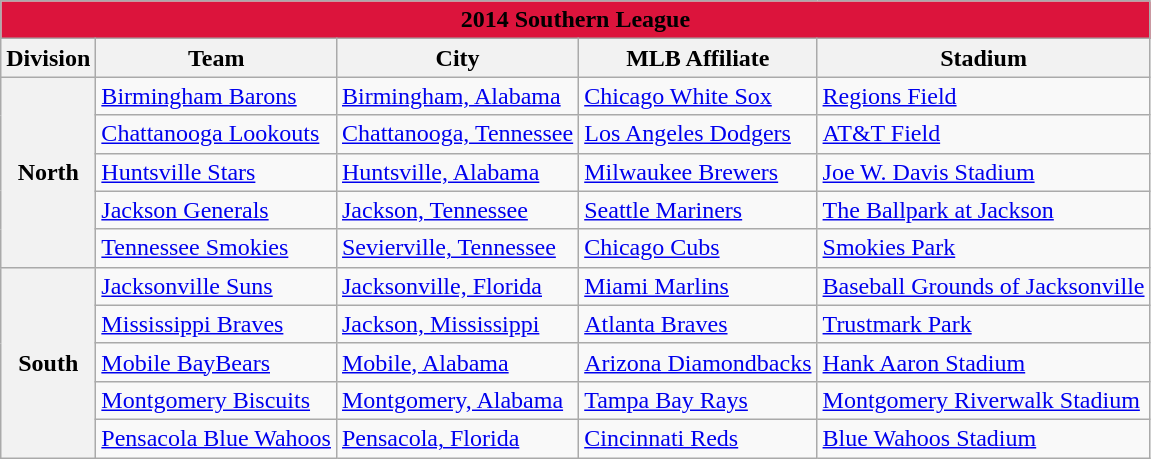<table class="wikitable" style="width:auto">
<tr>
<td bgcolor="#DC143C" align="center" colspan="7"><strong><span>2014 Southern League</span></strong></td>
</tr>
<tr>
<th>Division</th>
<th>Team</th>
<th>City</th>
<th>MLB Affiliate</th>
<th>Stadium</th>
</tr>
<tr>
<th rowspan="5">North</th>
<td><a href='#'>Birmingham Barons</a></td>
<td><a href='#'>Birmingham, Alabama</a></td>
<td><a href='#'>Chicago White Sox</a></td>
<td><a href='#'>Regions Field</a></td>
</tr>
<tr>
<td><a href='#'>Chattanooga Lookouts</a></td>
<td><a href='#'>Chattanooga, Tennessee</a></td>
<td><a href='#'>Los Angeles Dodgers</a></td>
<td><a href='#'>AT&T Field</a></td>
</tr>
<tr>
<td><a href='#'>Huntsville Stars</a></td>
<td><a href='#'>Huntsville, Alabama</a></td>
<td><a href='#'>Milwaukee Brewers</a></td>
<td><a href='#'>Joe W. Davis Stadium</a></td>
</tr>
<tr>
<td><a href='#'>Jackson Generals</a></td>
<td><a href='#'>Jackson, Tennessee</a></td>
<td><a href='#'>Seattle Mariners</a></td>
<td><a href='#'>The Ballpark at Jackson</a></td>
</tr>
<tr>
<td><a href='#'>Tennessee Smokies</a></td>
<td><a href='#'>Sevierville, Tennessee</a></td>
<td><a href='#'>Chicago Cubs</a></td>
<td><a href='#'>Smokies Park</a></td>
</tr>
<tr>
<th rowspan="5">South</th>
<td><a href='#'>Jacksonville Suns</a></td>
<td><a href='#'>Jacksonville, Florida</a></td>
<td><a href='#'>Miami Marlins</a></td>
<td><a href='#'>Baseball Grounds of Jacksonville</a></td>
</tr>
<tr>
<td><a href='#'>Mississippi Braves</a></td>
<td><a href='#'>Jackson, Mississippi</a></td>
<td><a href='#'>Atlanta Braves</a></td>
<td><a href='#'>Trustmark Park</a></td>
</tr>
<tr>
<td><a href='#'>Mobile BayBears</a></td>
<td><a href='#'>Mobile, Alabama</a></td>
<td><a href='#'>Arizona Diamondbacks</a></td>
<td><a href='#'>Hank Aaron Stadium</a></td>
</tr>
<tr>
<td><a href='#'>Montgomery Biscuits</a></td>
<td><a href='#'>Montgomery, Alabama</a></td>
<td><a href='#'>Tampa Bay Rays</a></td>
<td><a href='#'>Montgomery Riverwalk Stadium</a></td>
</tr>
<tr>
<td><a href='#'>Pensacola Blue Wahoos</a></td>
<td><a href='#'>Pensacola, Florida</a></td>
<td><a href='#'>Cincinnati Reds</a></td>
<td><a href='#'>Blue Wahoos Stadium</a></td>
</tr>
</table>
